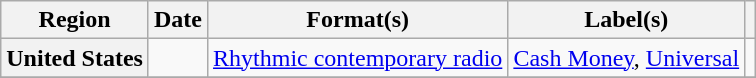<table class="wikitable plainrowheaders" style="text-align:left">
<tr>
<th scope="col">Region</th>
<th scope="col">Date</th>
<th scope="col">Format(s)</th>
<th scope="col">Label(s)</th>
<th scope="col"></th>
</tr>
<tr>
<th scope="row">United States</th>
<td></td>
<td><a href='#'>Rhythmic contemporary radio</a></td>
<td><a href='#'>Cash Money</a>, <a href='#'>Universal</a></td>
<td></td>
</tr>
<tr>
</tr>
</table>
